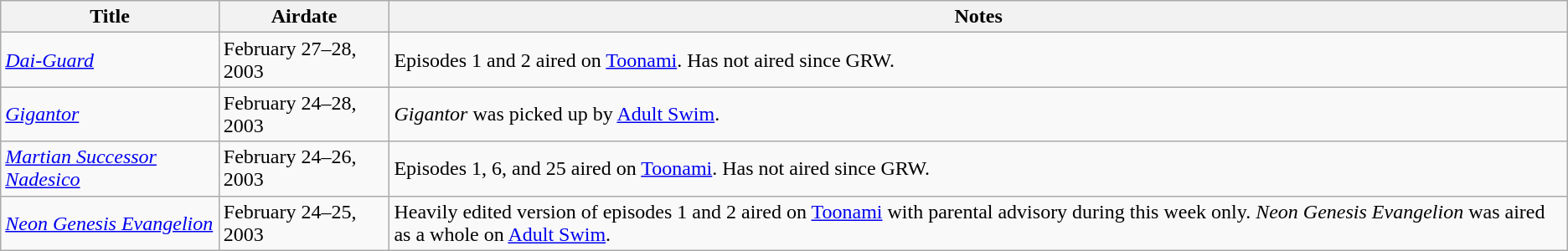<table class="wikitable">
<tr>
<th>Title</th>
<th>Airdate</th>
<th>Notes</th>
</tr>
<tr>
<td><em><a href='#'>Dai-Guard</a></em></td>
<td>February 27–28, 2003</td>
<td>Episodes 1 and 2 aired on <a href='#'>Toonami</a>. Has not aired since GRW.</td>
</tr>
<tr>
<td><em><a href='#'>Gigantor</a></em></td>
<td>February 24–28, 2003<br></td>
<td><em>Gigantor</em> was picked up by <a href='#'>Adult Swim</a>.</td>
</tr>
<tr>
<td><em><a href='#'>Martian Successor Nadesico</a></em></td>
<td>February 24–26, 2003</td>
<td>Episodes 1, 6, and 25 aired on <a href='#'>Toonami</a>. Has not aired since GRW.</td>
</tr>
<tr>
<td><em><a href='#'>Neon Genesis Evangelion</a></em></td>
<td>February 24–25, 2003</td>
<td>Heavily edited version of episodes 1 and 2 aired on <a href='#'>Toonami</a> with parental advisory during this week only. <em>Neon Genesis Evangelion</em> was aired as a whole on <a href='#'>Adult Swim</a>.</td>
</tr>
</table>
